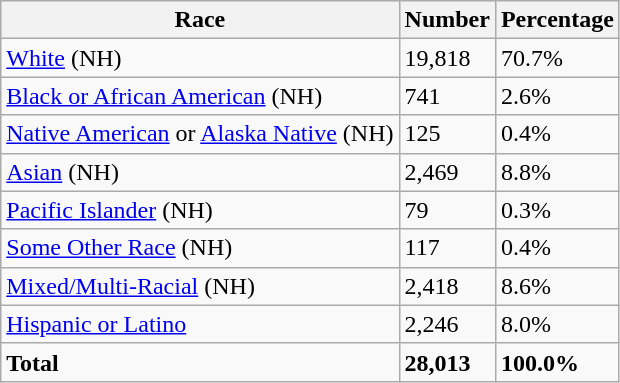<table class="wikitable">
<tr>
<th>Race</th>
<th>Number</th>
<th>Percentage</th>
</tr>
<tr>
<td><a href='#'>White</a> (NH)</td>
<td>19,818</td>
<td>70.7%</td>
</tr>
<tr>
<td><a href='#'>Black or African American</a> (NH)</td>
<td>741</td>
<td>2.6%</td>
</tr>
<tr>
<td><a href='#'>Native American</a> or <a href='#'>Alaska Native</a> (NH)</td>
<td>125</td>
<td>0.4%</td>
</tr>
<tr>
<td><a href='#'>Asian</a> (NH)</td>
<td>2,469</td>
<td>8.8%</td>
</tr>
<tr>
<td><a href='#'>Pacific Islander</a> (NH)</td>
<td>79</td>
<td>0.3%</td>
</tr>
<tr>
<td><a href='#'>Some Other Race</a> (NH)</td>
<td>117</td>
<td>0.4%</td>
</tr>
<tr>
<td><a href='#'>Mixed/Multi-Racial</a> (NH)</td>
<td>2,418</td>
<td>8.6%</td>
</tr>
<tr>
<td><a href='#'>Hispanic or Latino</a></td>
<td>2,246</td>
<td>8.0%</td>
</tr>
<tr>
<td><strong>Total</strong></td>
<td><strong>28,013</strong></td>
<td><strong>100.0%</strong></td>
</tr>
</table>
